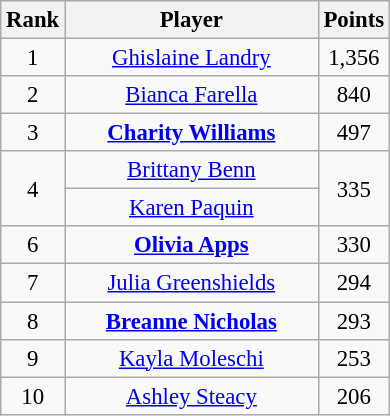<table class="wikitable" style="font-size:95%; text-align:center;">
<tr>
<th style="width:25px;">Rank</th>
<th style="width:162px;">Player</th>
<th style="width:35px;">Points</th>
</tr>
<tr>
<td>1</td>
<td><a href='#'>Ghislaine Landry</a></td>
<td>1,356</td>
</tr>
<tr>
<td>2</td>
<td><a href='#'>Bianca Farella</a></td>
<td>840</td>
</tr>
<tr>
<td>3</td>
<td><strong><a href='#'>Charity Williams</a></strong></td>
<td>497</td>
</tr>
<tr>
<td rowspan=2>4</td>
<td><a href='#'>Brittany Benn</a></td>
<td rowspan=2>335</td>
</tr>
<tr>
<td><a href='#'>Karen Paquin</a></td>
</tr>
<tr>
<td>6</td>
<td><strong><a href='#'>Olivia Apps</a></strong></td>
<td>330</td>
</tr>
<tr>
<td>7</td>
<td><a href='#'>Julia Greenshields</a></td>
<td>294</td>
</tr>
<tr>
<td>8</td>
<td><strong><a href='#'>Breanne Nicholas</a></strong></td>
<td>293</td>
</tr>
<tr>
<td>9</td>
<td><a href='#'>Kayla Moleschi</a></td>
<td>253</td>
</tr>
<tr>
<td>10</td>
<td><a href='#'>Ashley Steacy</a></td>
<td>206</td>
</tr>
</table>
